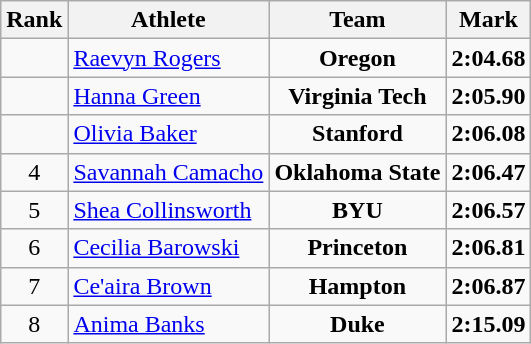<table class="wikitable sortable" style="text-align: center;">
<tr>
<th>Rank</th>
<th>Athlete</th>
<th>Team</th>
<th>Mark</th>
</tr>
<tr>
<td></td>
<td align=left><a href='#'>Raevyn Rogers</a></td>
<td><strong>Oregon</strong></td>
<td><strong>2:04.68</strong></td>
</tr>
<tr>
<td></td>
<td align=left><a href='#'>Hanna Green</a></td>
<td><strong>Virginia Tech</strong></td>
<td><strong>2:05.90</strong></td>
</tr>
<tr>
<td></td>
<td align=left><a href='#'>Olivia Baker</a></td>
<td><strong>Stanford</strong></td>
<td><strong>2:06.08</strong></td>
</tr>
<tr>
<td>4</td>
<td align=left><a href='#'>Savannah Camacho</a></td>
<td><strong>Oklahoma State</strong></td>
<td><strong>2:06.47</strong></td>
</tr>
<tr>
<td>5</td>
<td align=left><a href='#'>Shea Collinsworth</a></td>
<td><strong>BYU</strong></td>
<td><strong>2:06.57</strong></td>
</tr>
<tr>
<td>6</td>
<td align=left><a href='#'>Cecilia Barowski</a></td>
<td><strong>Princeton</strong></td>
<td><strong>2:06.81</strong></td>
</tr>
<tr>
<td>7</td>
<td align=left><a href='#'>Ce'aira Brown</a></td>
<td><strong>Hampton</strong></td>
<td><strong>2:06.87</strong></td>
</tr>
<tr>
<td>8</td>
<td align=left><a href='#'>Anima Banks</a></td>
<td><strong>Duke</strong></td>
<td><strong>2:15.09</strong></td>
</tr>
</table>
